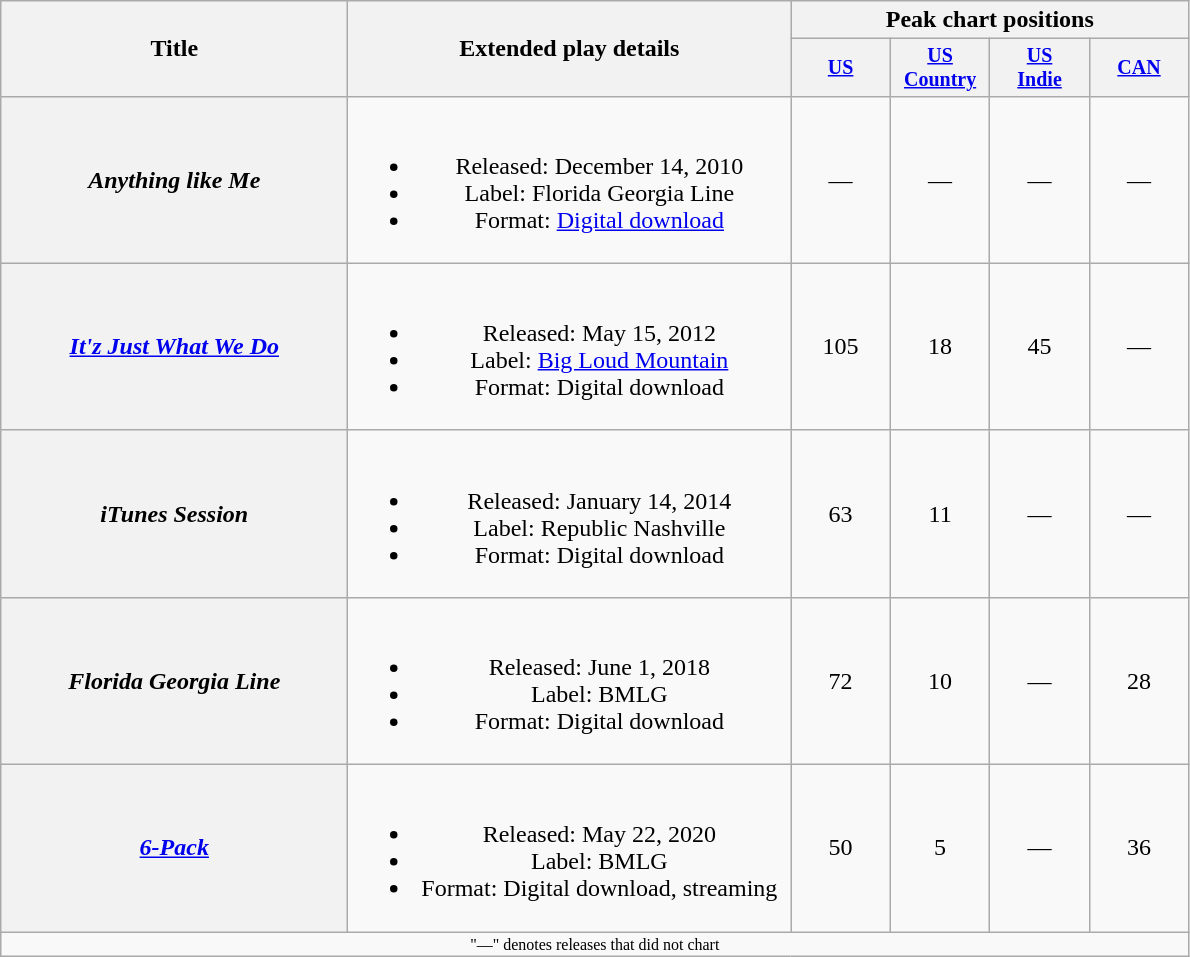<table class="wikitable plainrowheaders" style="text-align:center;">
<tr>
<th rowspan="2" style="width:14em;">Title</th>
<th rowspan="2" style="width:18em;">Extended play details</th>
<th colspan="4">Peak chart positions</th>
</tr>
<tr style="font-size:smaller;">
<th style="width:4.5em;"><a href='#'>US</a><br></th>
<th style="width:4.5em;"><a href='#'>US Country</a><br></th>
<th style="width:4.5em;"><a href='#'>US<br>Indie</a><br></th>
<th style="width:4.5em;"><a href='#'>CAN</a><br></th>
</tr>
<tr>
<th scope="row"><em>Anything like Me</em></th>
<td><br><ul><li>Released: December 14, 2010</li><li>Label: Florida Georgia Line</li><li>Format: <a href='#'>Digital download</a></li></ul></td>
<td>—</td>
<td>—</td>
<td>—</td>
<td>—</td>
</tr>
<tr>
<th scope="row"><em><a href='#'>It'z Just What We Do</a></em></th>
<td><br><ul><li>Released: May 15, 2012</li><li>Label: <a href='#'>Big Loud Mountain</a></li><li>Format: Digital download</li></ul></td>
<td>105</td>
<td>18</td>
<td>45</td>
<td>—</td>
</tr>
<tr>
<th scope="row"><em>iTunes Session</em></th>
<td><br><ul><li>Released: January 14, 2014</li><li>Label: Republic Nashville</li><li>Format: Digital download</li></ul></td>
<td>63</td>
<td>11</td>
<td>—</td>
<td>—</td>
</tr>
<tr>
<th scope="row"><em>Florida Georgia Line</em></th>
<td><br><ul><li>Released: June 1, 2018</li><li>Label: BMLG</li><li>Format: Digital download</li></ul></td>
<td>72</td>
<td>10</td>
<td>—</td>
<td>28</td>
</tr>
<tr>
<th scope="row"><em><a href='#'>6-Pack</a></em></th>
<td><br><ul><li>Released: May 22, 2020</li><li>Label: BMLG</li><li>Format: Digital download, streaming</li></ul></td>
<td>50</td>
<td>5</td>
<td>—</td>
<td>36</td>
</tr>
<tr>
<td colspan="6" style="font-size:8pt">"—" denotes releases that did not chart</td>
</tr>
</table>
